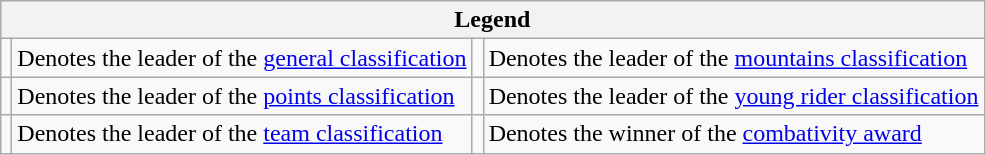<table class="wikitable">
<tr>
<th colspan="4">Legend</th>
</tr>
<tr>
<td></td>
<td>Denotes the leader of the <a href='#'>general classification</a></td>
<td></td>
<td>Denotes the leader of the <a href='#'>mountains classification</a></td>
</tr>
<tr>
<td></td>
<td>Denotes the leader of the <a href='#'>points classification</a></td>
<td></td>
<td>Denotes the leader of the <a href='#'>young rider classification</a></td>
</tr>
<tr>
<td></td>
<td>Denotes the leader of the <a href='#'>team classification</a></td>
<td></td>
<td>Denotes the winner of the <a href='#'>combativity award</a></td>
</tr>
</table>
